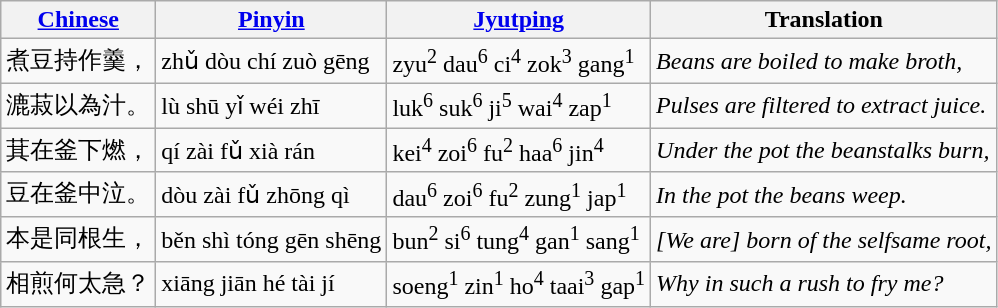<table class="wikitable">
<tr>
<th><a href='#'>Chinese</a></th>
<th><a href='#'>Pinyin</a></th>
<th><a href='#'>Jyutping</a></th>
<th>Translation</th>
</tr>
<tr>
<td>煮豆持作羹，</td>
<td>zhǔ dòu chí zuò gēng</td>
<td>zyu<sup>2</sup> dau<sup>6</sup> ci<sup>4</sup> zok<sup>3</sup> gang<sup>1</sup></td>
<td><em>Beans are boiled to make broth,</em></td>
</tr>
<tr>
<td>漉菽以為汁。</td>
<td>lù shū yǐ wéi zhī</td>
<td>luk<sup>6</sup> suk<sup>6</sup> ji<sup>5</sup> wai<sup>4</sup> zap<sup>1</sup></td>
<td><em>Pulses are filtered to extract juice.</em></td>
</tr>
<tr>
<td>萁在釜下燃，</td>
<td>qí zài fǔ xià rán</td>
<td>kei<sup>4</sup> zoi<sup>6</sup> fu<sup>2</sup> haa<sup>6</sup> jin<sup>4</sup></td>
<td><em>Under the pot the beanstalks burn,</em></td>
</tr>
<tr>
<td>豆在釜中泣。</td>
<td>dòu zài fǔ zhōng qì</td>
<td>dau<sup>6</sup> zoi<sup>6</sup> fu<sup>2</sup> zung<sup>1</sup> jap<sup>1</sup></td>
<td><em>In the pot the beans weep.</em></td>
</tr>
<tr>
<td>本是同根生，</td>
<td>běn shì tóng gēn shēng</td>
<td>bun<sup>2</sup> si<sup>6</sup> tung<sup>4</sup> gan<sup>1</sup> sang<sup>1</sup></td>
<td><em>[We are] born of the selfsame root,</em></td>
</tr>
<tr>
<td>相煎何太急？</td>
<td>xiāng jiān hé tài jí</td>
<td>soeng<sup>1</sup> zin<sup>1</sup> ho<sup>4</sup> taai<sup>3</sup> gap<sup>1</sup></td>
<td><em>Why in such a rush to fry me?</em></td>
</tr>
</table>
